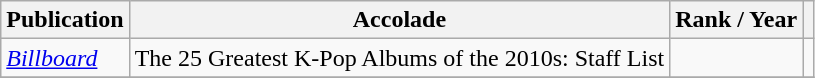<table class="sortable wikitable">
<tr>
<th>Publication</th>
<th>Accolade</th>
<th>Rank / Year</th>
<th class="unsortable"></th>
</tr>
<tr>
<td><em><a href='#'>Billboard</a></em></td>
<td>The 25 Greatest K-Pop Albums of the 2010s: Staff List</td>
<td></td>
<td></td>
</tr>
<tr>
</tr>
</table>
